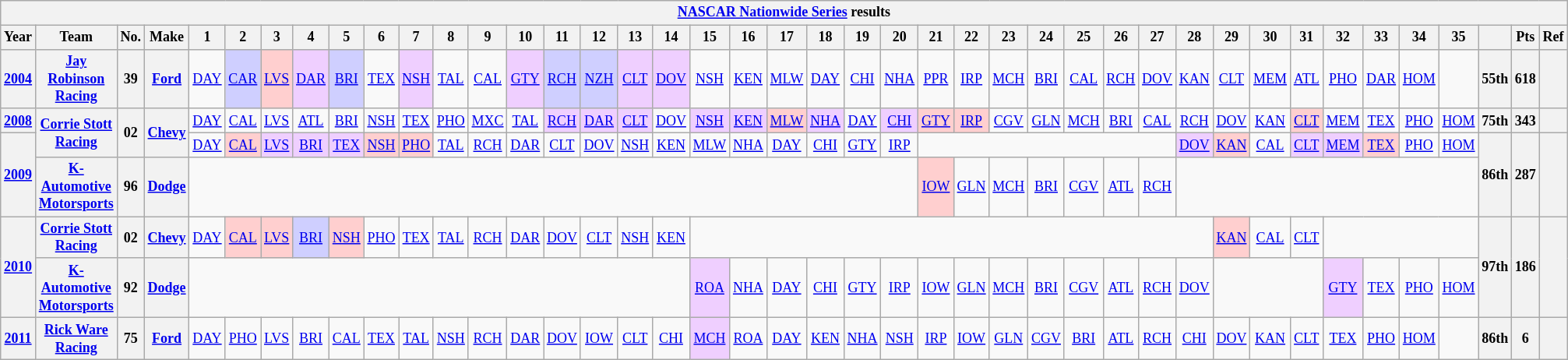<table class="wikitable" style="text-align:center; font-size:75%">
<tr>
<th colspan=42><a href='#'>NASCAR Nationwide Series</a> results</th>
</tr>
<tr>
<th>Year</th>
<th>Team</th>
<th>No.</th>
<th>Make</th>
<th>1</th>
<th>2</th>
<th>3</th>
<th>4</th>
<th>5</th>
<th>6</th>
<th>7</th>
<th>8</th>
<th>9</th>
<th>10</th>
<th>11</th>
<th>12</th>
<th>13</th>
<th>14</th>
<th>15</th>
<th>16</th>
<th>17</th>
<th>18</th>
<th>19</th>
<th>20</th>
<th>21</th>
<th>22</th>
<th>23</th>
<th>24</th>
<th>25</th>
<th>26</th>
<th>27</th>
<th>28</th>
<th>29</th>
<th>30</th>
<th>31</th>
<th>32</th>
<th>33</th>
<th>34</th>
<th>35</th>
<th></th>
<th>Pts</th>
<th>Ref</th>
</tr>
<tr>
<th><a href='#'>2004</a></th>
<th><a href='#'>Jay Robinson Racing</a></th>
<th>39</th>
<th><a href='#'>Ford</a></th>
<td><a href='#'>DAY</a></td>
<td style="background:#CFCFFF;"><a href='#'>CAR</a><br></td>
<td style="background:#FFCFCF;"><a href='#'>LVS</a><br></td>
<td style="background:#EFCFFF;"><a href='#'>DAR</a><br></td>
<td style="background:#CFCFFF;"><a href='#'>BRI</a><br></td>
<td><a href='#'>TEX</a></td>
<td style="background:#EFCFFF;"><a href='#'>NSH</a><br></td>
<td><a href='#'>TAL</a></td>
<td><a href='#'>CAL</a></td>
<td style="background:#EFCFFF;"><a href='#'>GTY</a><br></td>
<td style="background:#CFCFFF;"><a href='#'>RCH</a><br></td>
<td style="background:#CFCFFF;"><a href='#'>NZH</a><br></td>
<td style="background:#EFCFFF;"><a href='#'>CLT</a><br></td>
<td style="background:#EFCFFF;"><a href='#'>DOV</a><br></td>
<td><a href='#'>NSH</a></td>
<td><a href='#'>KEN</a></td>
<td><a href='#'>MLW</a></td>
<td><a href='#'>DAY</a></td>
<td><a href='#'>CHI</a></td>
<td><a href='#'>NHA</a></td>
<td><a href='#'>PPR</a></td>
<td><a href='#'>IRP</a></td>
<td><a href='#'>MCH</a></td>
<td><a href='#'>BRI</a></td>
<td><a href='#'>CAL</a></td>
<td><a href='#'>RCH</a></td>
<td><a href='#'>DOV</a></td>
<td><a href='#'>KAN</a></td>
<td><a href='#'>CLT</a></td>
<td><a href='#'>MEM</a></td>
<td><a href='#'>ATL</a></td>
<td><a href='#'>PHO</a></td>
<td><a href='#'>DAR</a></td>
<td><a href='#'>HOM</a></td>
<td></td>
<th>55th</th>
<th>618</th>
<th></th>
</tr>
<tr>
<th><a href='#'>2008</a></th>
<th rowspan=2><a href='#'>Corrie Stott Racing</a></th>
<th rowspan=2>02</th>
<th rowspan=2><a href='#'>Chevy</a></th>
<td><a href='#'>DAY</a></td>
<td><a href='#'>CAL</a></td>
<td><a href='#'>LVS</a></td>
<td><a href='#'>ATL</a></td>
<td><a href='#'>BRI</a></td>
<td><a href='#'>NSH</a></td>
<td><a href='#'>TEX</a></td>
<td><a href='#'>PHO</a></td>
<td><a href='#'>MXC</a></td>
<td><a href='#'>TAL</a></td>
<td style="background:#EFCFFF;"><a href='#'>RCH</a><br></td>
<td style="background:#EFCFFF;"><a href='#'>DAR</a><br></td>
<td style="background:#EFCFFF;"><a href='#'>CLT</a><br></td>
<td><a href='#'>DOV</a></td>
<td style="background:#EFCFFF;"><a href='#'>NSH</a><br></td>
<td style="background:#EFCFFF;"><a href='#'>KEN</a><br></td>
<td style="background:#FFCFCF;"><a href='#'>MLW</a><br></td>
<td style="background:#EFCFFF;"><a href='#'>NHA</a><br></td>
<td><a href='#'>DAY</a></td>
<td style="background:#EFCFFF;"><a href='#'>CHI</a><br></td>
<td style="background:#FFCFCF;"><a href='#'>GTY</a><br></td>
<td style="background:#FFCFCF;"><a href='#'>IRP</a><br></td>
<td><a href='#'>CGV</a></td>
<td><a href='#'>GLN</a></td>
<td><a href='#'>MCH</a></td>
<td><a href='#'>BRI</a></td>
<td><a href='#'>CAL</a></td>
<td><a href='#'>RCH</a></td>
<td><a href='#'>DOV</a></td>
<td><a href='#'>KAN</a></td>
<td style="background:#FFCFCF;"><a href='#'>CLT</a><br></td>
<td><a href='#'>MEM</a></td>
<td><a href='#'>TEX</a></td>
<td><a href='#'>PHO</a></td>
<td><a href='#'>HOM</a></td>
<th>75th</th>
<th>343</th>
<th></th>
</tr>
<tr>
<th rowspan=2><a href='#'>2009</a></th>
<td><a href='#'>DAY</a></td>
<td style="background:#FFCFCF;"><a href='#'>CAL</a><br></td>
<td style="background:#EFCFFF;"><a href='#'>LVS</a><br></td>
<td style="background:#EFCFFF;"><a href='#'>BRI</a><br></td>
<td style="background:#EFCFFF;"><a href='#'>TEX</a><br></td>
<td style="background:#FFCFCF;"><a href='#'>NSH</a><br></td>
<td style="background:#FFCFCF;"><a href='#'>PHO</a><br></td>
<td><a href='#'>TAL</a></td>
<td><a href='#'>RCH</a></td>
<td><a href='#'>DAR</a></td>
<td><a href='#'>CLT</a></td>
<td><a href='#'>DOV</a></td>
<td><a href='#'>NSH</a></td>
<td><a href='#'>KEN</a></td>
<td><a href='#'>MLW</a></td>
<td><a href='#'>NHA</a></td>
<td><a href='#'>DAY</a></td>
<td><a href='#'>CHI</a></td>
<td><a href='#'>GTY</a></td>
<td><a href='#'>IRP</a></td>
<td colspan=7></td>
<td style="background:#EFCFFF;"><a href='#'>DOV</a><br></td>
<td style="background:#FFCFCF;"><a href='#'>KAN</a><br></td>
<td><a href='#'>CAL</a></td>
<td style="background:#EFCFFF;"><a href='#'>CLT</a><br></td>
<td style="background:#EFCFFF;"><a href='#'>MEM</a><br></td>
<td style="background:#FFCFCF;"><a href='#'>TEX</a><br></td>
<td><a href='#'>PHO</a></td>
<td><a href='#'>HOM</a></td>
<th rowspan=2>86th</th>
<th rowspan=2>287</th>
<th rowspan=2></th>
</tr>
<tr>
<th><a href='#'>K-Automotive Motorsports</a></th>
<th>96</th>
<th><a href='#'>Dodge</a></th>
<td colspan=20></td>
<td style="background:#FFCFCF;"><a href='#'>IOW</a><br></td>
<td><a href='#'>GLN</a></td>
<td><a href='#'>MCH</a></td>
<td><a href='#'>BRI</a></td>
<td><a href='#'>CGV</a></td>
<td><a href='#'>ATL</a></td>
<td><a href='#'>RCH</a></td>
<td colspan=8></td>
</tr>
<tr>
<th rowspan=2><a href='#'>2010</a></th>
<th><a href='#'>Corrie Stott Racing</a></th>
<th>02</th>
<th><a href='#'>Chevy</a></th>
<td><a href='#'>DAY</a></td>
<td style="background:#FFCFCF;"><a href='#'>CAL</a><br></td>
<td style="background:#FFCFCF;"><a href='#'>LVS</a><br></td>
<td style="background:#CFCFFF;"><a href='#'>BRI</a><br></td>
<td style="background:#FFCFCF;"><a href='#'>NSH</a><br></td>
<td><a href='#'>PHO</a></td>
<td><a href='#'>TEX</a></td>
<td><a href='#'>TAL</a></td>
<td><a href='#'>RCH</a></td>
<td><a href='#'>DAR</a></td>
<td><a href='#'>DOV</a></td>
<td><a href='#'>CLT</a></td>
<td><a href='#'>NSH</a></td>
<td><a href='#'>KEN</a></td>
<td colspan=14></td>
<td style="background:#FFCFCF;"><a href='#'>KAN</a><br></td>
<td><a href='#'>CAL</a></td>
<td><a href='#'>CLT</a></td>
<td colspan=4></td>
<th rowspan=2>97th</th>
<th rowspan=2>186</th>
<th rowspan=2></th>
</tr>
<tr>
<th><a href='#'>K-Automotive Motorsports</a></th>
<th>92</th>
<th><a href='#'>Dodge</a></th>
<td colspan=14></td>
<td style="background:#EFCFFF;"><a href='#'>ROA</a><br></td>
<td><a href='#'>NHA</a></td>
<td><a href='#'>DAY</a></td>
<td><a href='#'>CHI</a></td>
<td><a href='#'>GTY</a></td>
<td><a href='#'>IRP</a></td>
<td><a href='#'>IOW</a></td>
<td><a href='#'>GLN</a></td>
<td><a href='#'>MCH</a></td>
<td><a href='#'>BRI</a></td>
<td><a href='#'>CGV</a></td>
<td><a href='#'>ATL</a></td>
<td><a href='#'>RCH</a></td>
<td><a href='#'>DOV</a></td>
<td colspan=3></td>
<td style="background:#EFCFFF;"><a href='#'>GTY</a><br></td>
<td><a href='#'>TEX</a></td>
<td><a href='#'>PHO</a></td>
<td><a href='#'>HOM</a></td>
</tr>
<tr>
<th><a href='#'>2011</a></th>
<th><a href='#'>Rick Ware Racing</a></th>
<th>75</th>
<th><a href='#'>Ford</a></th>
<td><a href='#'>DAY</a></td>
<td><a href='#'>PHO</a></td>
<td><a href='#'>LVS</a></td>
<td><a href='#'>BRI</a></td>
<td><a href='#'>CAL</a></td>
<td><a href='#'>TEX</a></td>
<td><a href='#'>TAL</a></td>
<td><a href='#'>NSH</a></td>
<td><a href='#'>RCH</a></td>
<td><a href='#'>DAR</a></td>
<td><a href='#'>DOV</a></td>
<td><a href='#'>IOW</a></td>
<td><a href='#'>CLT</a></td>
<td><a href='#'>CHI</a></td>
<td style="background:#EFCFFF;"><a href='#'>MCH</a><br></td>
<td><a href='#'>ROA</a></td>
<td><a href='#'>DAY</a></td>
<td><a href='#'>KEN</a></td>
<td><a href='#'>NHA</a></td>
<td><a href='#'>NSH</a></td>
<td><a href='#'>IRP</a></td>
<td><a href='#'>IOW</a></td>
<td><a href='#'>GLN</a></td>
<td><a href='#'>CGV</a></td>
<td><a href='#'>BRI</a></td>
<td><a href='#'>ATL</a></td>
<td><a href='#'>RCH</a></td>
<td><a href='#'>CHI</a></td>
<td><a href='#'>DOV</a></td>
<td><a href='#'>KAN</a></td>
<td><a href='#'>CLT</a></td>
<td><a href='#'>TEX</a></td>
<td><a href='#'>PHO</a></td>
<td><a href='#'>HOM</a></td>
<td></td>
<th>86th</th>
<th>6</th>
<th></th>
</tr>
</table>
